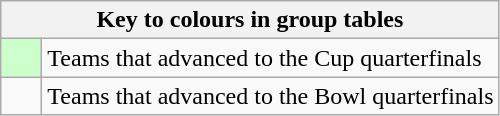<table class="wikitable" style="text-align: center;">
<tr>
<th colspan=2>Key to colours in group tables</th>
</tr>
<tr>
<td style="background:#cfc; width:20px;"></td>
<td align=left>Teams that advanced to the Cup quarterfinals</td>
</tr>
<tr>
<td></td>
<td align=left>Teams that advanced to the Bowl quarterfinals</td>
</tr>
</table>
